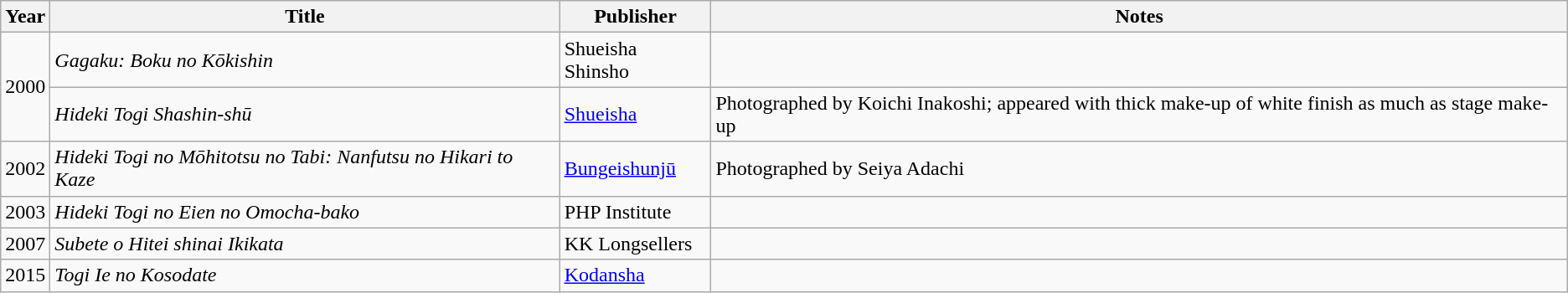<table class="wikitable">
<tr>
<th>Year</th>
<th>Title</th>
<th>Publisher</th>
<th>Notes</th>
</tr>
<tr>
<td rowspan="2">2000</td>
<td><em>Gagaku: Boku no Kōkishin</em></td>
<td>Shueisha Shinsho</td>
<td></td>
</tr>
<tr>
<td><em>Hideki Togi Shashin-shū</em></td>
<td><a href='#'>Shueisha</a></td>
<td>Photographed by Koichi Inakoshi; appeared with thick make-up of white finish as much as stage make-up</td>
</tr>
<tr>
<td>2002</td>
<td><em>Hideki Togi no Mōhitotsu no Tabi: Nanfutsu no Hikari to Kaze</em></td>
<td><a href='#'>Bungeishunjū</a></td>
<td>Photographed by Seiya Adachi</td>
</tr>
<tr>
<td>2003</td>
<td><em>Hideki Togi no Eien no Omocha-bako</em></td>
<td>PHP Institute</td>
<td></td>
</tr>
<tr>
<td>2007</td>
<td><em>Subete o Hitei shinai Ikikata</em></td>
<td>KK Longsellers</td>
<td></td>
</tr>
<tr>
<td>2015</td>
<td><em>Togi Ie no Kosodate</em></td>
<td><a href='#'>Kodansha</a></td>
<td></td>
</tr>
</table>
